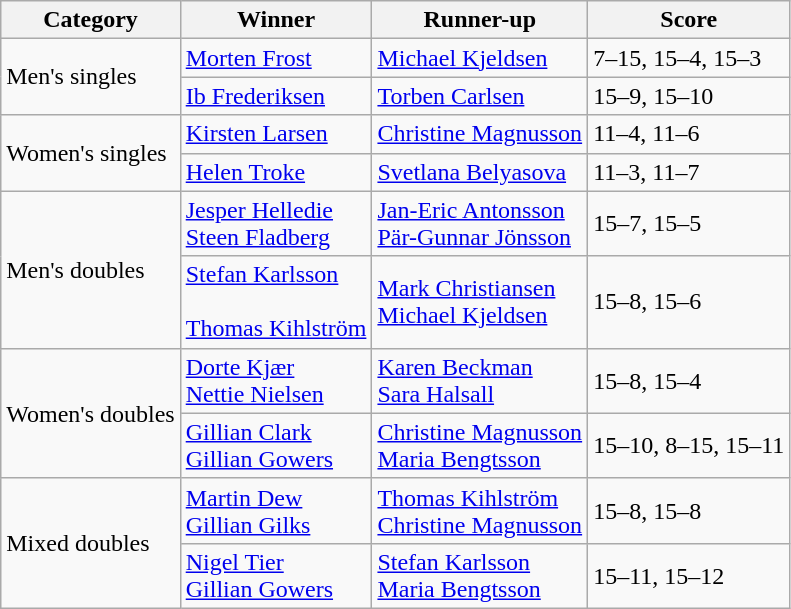<table class="wikitable">
<tr>
<th>Category</th>
<th>Winner</th>
<th>Runner-up</th>
<th>Score</th>
</tr>
<tr>
<td rowspan=2>Men's singles</td>
<td> <a href='#'>Morten Frost</a></td>
<td> <a href='#'>Michael Kjeldsen</a></td>
<td>7–15, 15–4, 15–3</td>
</tr>
<tr>
<td> <a href='#'>Ib Frederiksen</a></td>
<td> <a href='#'>Torben Carlsen</a></td>
<td>15–9, 15–10</td>
</tr>
<tr>
<td rowspan=2>Women's singles</td>
<td> <a href='#'>Kirsten Larsen</a></td>
<td> <a href='#'>Christine Magnusson</a></td>
<td>11–4, 11–6</td>
</tr>
<tr>
<td> <a href='#'>Helen Troke</a></td>
<td> <a href='#'>Svetlana Belyasova</a></td>
<td>11–3, 11–7</td>
</tr>
<tr>
<td rowspan=2>Men's doubles</td>
<td> <a href='#'>Jesper Helledie</a><br> <a href='#'>Steen Fladberg</a></td>
<td> <a href='#'>Jan-Eric Antonsson</a><br> <a href='#'>Pär-Gunnar Jönsson</a></td>
<td>15–7, 15–5</td>
</tr>
<tr>
<td> <a href='#'>Stefan Karlsson</a><br><br> <a href='#'>Thomas Kihlström</a></td>
<td> <a href='#'>Mark Christiansen</a><br> <a href='#'>Michael Kjeldsen</a></td>
<td>15–8, 15–6</td>
</tr>
<tr>
<td rowspan=2>Women's doubles</td>
<td> <a href='#'>Dorte Kjær</a><br> <a href='#'>Nettie Nielsen</a></td>
<td> <a href='#'>Karen Beckman</a><br> <a href='#'>Sara Halsall</a></td>
<td>15–8, 15–4</td>
</tr>
<tr>
<td> <a href='#'>Gillian Clark</a><br>  <a href='#'>Gillian Gowers</a></td>
<td> <a href='#'>Christine Magnusson</a><br> <a href='#'>Maria Bengtsson</a></td>
<td>15–10, 8–15, 15–11</td>
</tr>
<tr>
<td rowspan=2>Mixed doubles</td>
<td> <a href='#'>Martin Dew</a><br> <a href='#'>Gillian Gilks</a></td>
<td> <a href='#'>Thomas Kihlström</a><br> <a href='#'>Christine Magnusson</a></td>
<td>15–8, 15–8</td>
</tr>
<tr>
<td> <a href='#'>Nigel Tier</a><br> <a href='#'>Gillian Gowers</a></td>
<td> <a href='#'>Stefan Karlsson</a> <br> <a href='#'>Maria Bengtsson</a></td>
<td>15–11, 15–12</td>
</tr>
</table>
